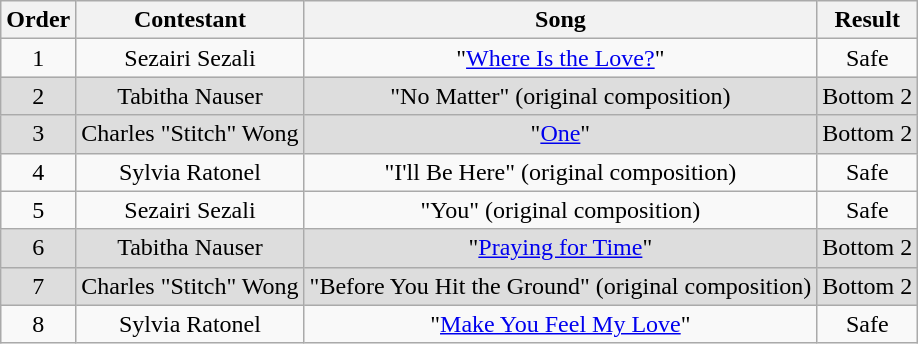<table class="wikitable plainrowheaders" style="text-align:center;">
<tr>
<th scope="col">Order</th>
<th scope="col">Contestant</th>
<th scope="col">Song</th>
<th scope="col">Result</th>
</tr>
<tr>
<td>1</td>
<td>Sezairi Sezali</td>
<td>"<a href='#'>Where Is the Love?</a>"</td>
<td>Safe</td>
</tr>
<tr style="background:#ddd;">
<td>2</td>
<td>Tabitha Nauser</td>
<td>"No Matter" (original composition)</td>
<td>Bottom 2</td>
</tr>
<tr style="background:#ddd;">
<td>3</td>
<td>Charles "Stitch" Wong</td>
<td>"<a href='#'>One</a>"</td>
<td>Bottom 2</td>
</tr>
<tr>
<td>4</td>
<td>Sylvia Ratonel</td>
<td>"I'll Be Here" (original composition)</td>
<td>Safe</td>
</tr>
<tr>
<td>5</td>
<td>Sezairi Sezali</td>
<td>"You" (original composition)</td>
<td>Safe</td>
</tr>
<tr style="background:#ddd;">
<td>6</td>
<td>Tabitha Nauser</td>
<td>"<a href='#'>Praying for Time</a>"</td>
<td>Bottom 2</td>
</tr>
<tr style="background:#ddd;">
<td>7</td>
<td>Charles "Stitch" Wong</td>
<td>"Before You Hit the Ground" (original composition)</td>
<td>Bottom 2</td>
</tr>
<tr>
<td>8</td>
<td>Sylvia Ratonel</td>
<td>"<a href='#'>Make You Feel My Love</a>"</td>
<td>Safe</td>
</tr>
</table>
